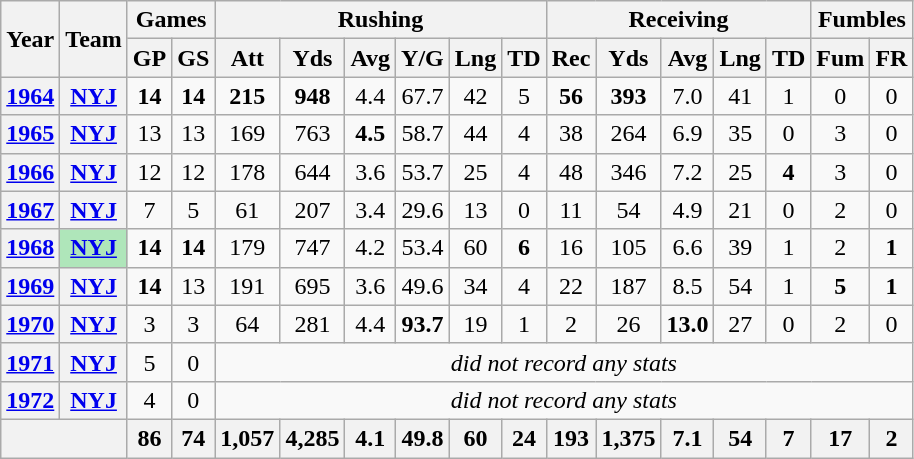<table class= "wikitable" style="text-align:center;">
<tr>
<th rowspan="2">Year</th>
<th rowspan="2">Team</th>
<th colspan="2">Games</th>
<th colspan="6">Rushing</th>
<th colspan="5">Receiving</th>
<th colspan="2">Fumbles</th>
</tr>
<tr>
<th>GP</th>
<th>GS</th>
<th>Att</th>
<th>Yds</th>
<th>Avg</th>
<th>Y/G</th>
<th>Lng</th>
<th>TD</th>
<th>Rec</th>
<th>Yds</th>
<th>Avg</th>
<th>Lng</th>
<th>TD</th>
<th>Fum</th>
<th>FR</th>
</tr>
<tr>
<th><a href='#'>1964</a></th>
<th><a href='#'>NYJ</a></th>
<td><strong>14</strong></td>
<td><strong>14</strong></td>
<td><strong>215</strong></td>
<td><strong>948</strong></td>
<td>4.4</td>
<td>67.7</td>
<td>42</td>
<td>5</td>
<td><strong>56</strong></td>
<td><strong>393</strong></td>
<td>7.0</td>
<td>41</td>
<td>1</td>
<td>0</td>
<td>0</td>
</tr>
<tr>
<th><a href='#'>1965</a></th>
<th><a href='#'>NYJ</a></th>
<td>13</td>
<td>13</td>
<td>169</td>
<td>763</td>
<td><strong>4.5</strong></td>
<td>58.7</td>
<td>44</td>
<td>4</td>
<td>38</td>
<td>264</td>
<td>6.9</td>
<td>35</td>
<td>0</td>
<td>3</td>
<td>0</td>
</tr>
<tr>
<th><a href='#'>1966</a></th>
<th><a href='#'>NYJ</a></th>
<td>12</td>
<td>12</td>
<td>178</td>
<td>644</td>
<td>3.6</td>
<td>53.7</td>
<td>25</td>
<td>4</td>
<td>48</td>
<td>346</td>
<td>7.2</td>
<td>25</td>
<td><strong>4</strong></td>
<td>3</td>
<td>0</td>
</tr>
<tr>
<th><a href='#'>1967</a></th>
<th><a href='#'>NYJ</a></th>
<td>7</td>
<td>5</td>
<td>61</td>
<td>207</td>
<td>3.4</td>
<td>29.6</td>
<td>13</td>
<td>0</td>
<td>11</td>
<td>54</td>
<td>4.9</td>
<td>21</td>
<td>0</td>
<td>2</td>
<td>0</td>
</tr>
<tr>
<th><a href='#'>1968</a></th>
<th style="background:#afe6ba;"><a href='#'>NYJ</a></th>
<td><strong>14</strong></td>
<td><strong>14</strong></td>
<td>179</td>
<td>747</td>
<td>4.2</td>
<td>53.4</td>
<td>60</td>
<td><strong>6</strong></td>
<td>16</td>
<td>105</td>
<td>6.6</td>
<td>39</td>
<td>1</td>
<td>2</td>
<td><strong>1</strong></td>
</tr>
<tr>
<th><a href='#'>1969</a></th>
<th><a href='#'>NYJ</a></th>
<td><strong>14</strong></td>
<td>13</td>
<td>191</td>
<td>695</td>
<td>3.6</td>
<td>49.6</td>
<td>34</td>
<td>4</td>
<td>22</td>
<td>187</td>
<td>8.5</td>
<td>54</td>
<td>1</td>
<td><strong>5</strong></td>
<td><strong>1</strong></td>
</tr>
<tr>
<th><a href='#'>1970</a></th>
<th><a href='#'>NYJ</a></th>
<td>3</td>
<td>3</td>
<td>64</td>
<td>281</td>
<td>4.4</td>
<td><strong>93.7</strong></td>
<td>19</td>
<td>1</td>
<td>2</td>
<td>26</td>
<td><strong>13.0</strong></td>
<td>27</td>
<td>0</td>
<td>2</td>
<td>0</td>
</tr>
<tr>
<th><a href='#'>1971</a></th>
<th><a href='#'>NYJ</a></th>
<td>5</td>
<td>0</td>
<td colspan="13"><em>did not record any stats</em></td>
</tr>
<tr>
<th><a href='#'>1972</a></th>
<th><a href='#'>NYJ</a></th>
<td>4</td>
<td>0</td>
<td colspan="13"><em>did not record any stats</em></td>
</tr>
<tr>
<th colspan="2"></th>
<th>86</th>
<th>74</th>
<th>1,057</th>
<th>4,285</th>
<th>4.1</th>
<th>49.8</th>
<th>60</th>
<th>24</th>
<th>193</th>
<th>1,375</th>
<th>7.1</th>
<th>54</th>
<th>7</th>
<th>17</th>
<th>2</th>
</tr>
</table>
